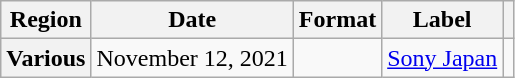<table class="wikitable plainrowheaders">
<tr>
<th scope="col">Region</th>
<th scope="col">Date</th>
<th scope="col">Format</th>
<th scope="col">Label</th>
<th scope="col"></th>
</tr>
<tr>
<th scope="row">Various</th>
<td>November 12, 2021</td>
<td></td>
<td><a href='#'>Sony Japan</a></td>
<td style="text-align:center"></td>
</tr>
</table>
